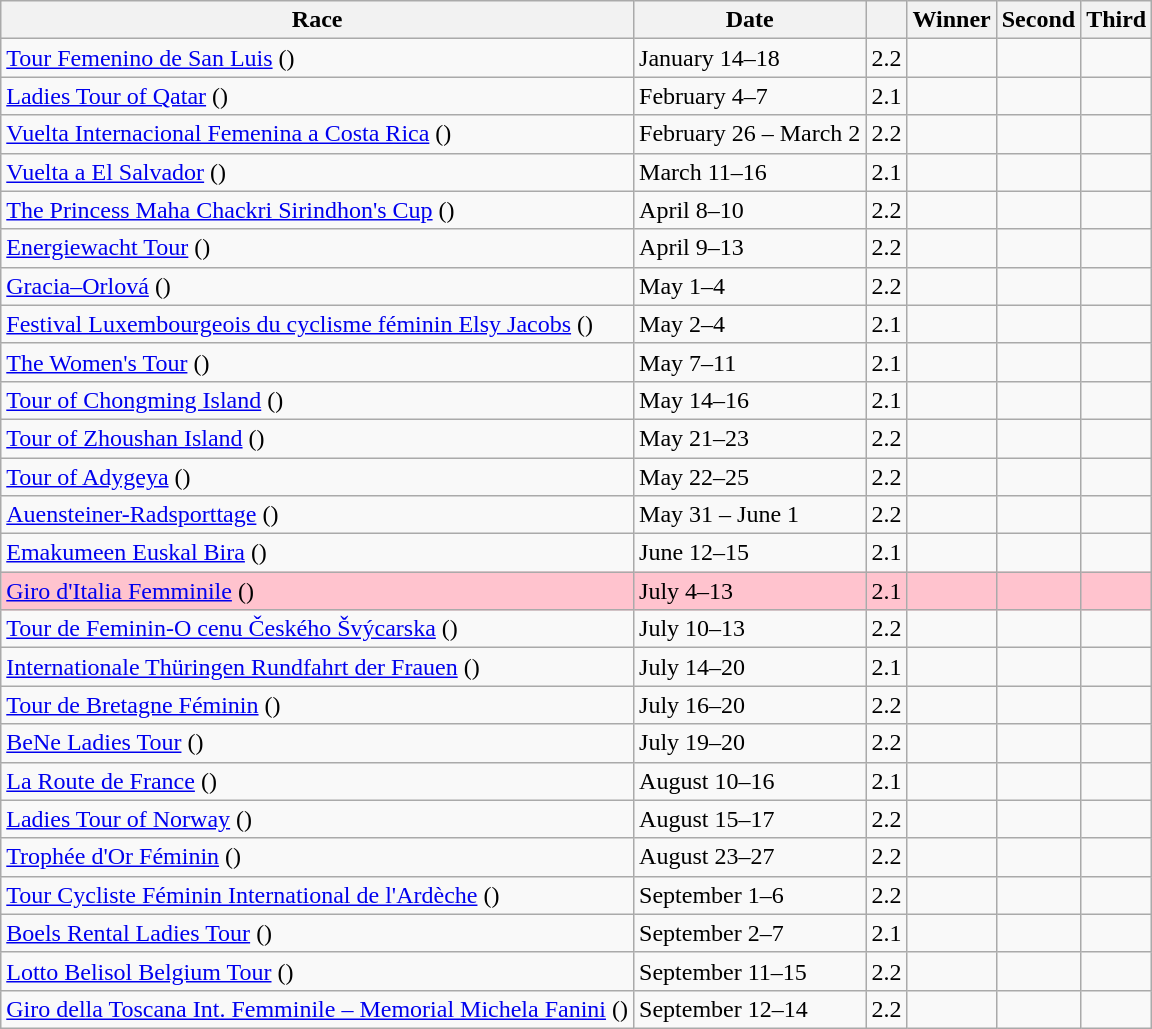<table class="wikitable sortable">
<tr>
<th>Race</th>
<th>Date</th>
<th></th>
<th>Winner</th>
<th>Second</th>
<th>Third</th>
</tr>
<tr>
<td>  <a href='#'>Tour Femenino de San Luis</a> ()</td>
<td>January 14–18</td>
<td>2.2</td>
<td></td>
<td></td>
<td></td>
</tr>
<tr>
<td>  <a href='#'>Ladies Tour of Qatar</a> ()</td>
<td>February 4–7</td>
<td>2.1</td>
<td></td>
<td></td>
<td></td>
</tr>
<tr>
<td>  <a href='#'>Vuelta Internacional Femenina a Costa Rica</a> ()</td>
<td>February 26 – March 2</td>
<td>2.2</td>
<td></td>
<td></td>
<td></td>
</tr>
<tr>
<td>  <a href='#'>Vuelta a El Salvador</a> ()</td>
<td>March 11–16</td>
<td>2.1</td>
<td></td>
<td></td>
<td></td>
</tr>
<tr>
<td>  <a href='#'>The Princess Maha Chackri Sirindhon's Cup</a> ()</td>
<td>April 8–10</td>
<td>2.2</td>
<td></td>
<td></td>
<td></td>
</tr>
<tr>
<td>  <a href='#'>Energiewacht Tour</a> ()</td>
<td>April 9–13</td>
<td>2.2</td>
<td></td>
<td></td>
<td></td>
</tr>
<tr>
<td>  <a href='#'>Gracia–Orlová</a> ()</td>
<td>May 1–4</td>
<td>2.2</td>
<td></td>
<td></td>
<td></td>
</tr>
<tr>
<td>  <a href='#'>Festival Luxembourgeois du cyclisme féminin Elsy Jacobs</a> ()</td>
<td>May 2–4</td>
<td>2.1</td>
<td></td>
<td></td>
<td></td>
</tr>
<tr>
<td>  <a href='#'>The Women's Tour</a> ()</td>
<td>May 7–11</td>
<td>2.1</td>
<td></td>
<td></td>
<td></td>
</tr>
<tr>
<td>  <a href='#'>Tour of Chongming Island</a> ()</td>
<td>May 14–16</td>
<td>2.1</td>
<td></td>
<td></td>
<td></td>
</tr>
<tr>
<td>  <a href='#'>Tour of Zhoushan Island</a> ()</td>
<td>May 21–23</td>
<td>2.2</td>
<td></td>
<td></td>
<td></td>
</tr>
<tr>
<td>  <a href='#'>Tour of Adygeya</a> ()</td>
<td>May 22–25</td>
<td>2.2</td>
<td></td>
<td></td>
<td></td>
</tr>
<tr>
<td>  <a href='#'>Auensteiner-Radsporttage</a> ()</td>
<td>May 31 – June 1</td>
<td>2.2</td>
<td></td>
<td></td>
<td></td>
</tr>
<tr>
<td>  <a href='#'>Emakumeen Euskal Bira</a> ()</td>
<td>June 12–15</td>
<td>2.1</td>
<td></td>
<td></td>
<td></td>
</tr>
<tr bgcolor=#FFC3CE>
<td>  <a href='#'>Giro d'Italia Femminile</a> ()</td>
<td>July 4–13</td>
<td>2.1</td>
<td></td>
<td></td>
<td></td>
</tr>
<tr>
<td>  <a href='#'>Tour de Feminin-O cenu Českého Švýcarska</a> ()</td>
<td>July 10–13</td>
<td>2.2</td>
<td></td>
<td></td>
<td></td>
</tr>
<tr>
<td>  <a href='#'>Internationale Thüringen Rundfahrt der Frauen</a> ()</td>
<td>July 14–20</td>
<td>2.1</td>
<td></td>
<td></td>
<td></td>
</tr>
<tr>
<td>  <a href='#'>Tour de Bretagne Féminin</a> ()</td>
<td>July 16–20</td>
<td>2.2</td>
<td></td>
<td></td>
<td></td>
</tr>
<tr>
<td>  <a href='#'>BeNe Ladies Tour</a> ()</td>
<td>July 19–20</td>
<td>2.2</td>
<td></td>
<td></td>
<td></td>
</tr>
<tr>
<td>  <a href='#'>La Route de France</a> ()</td>
<td>August 10–16</td>
<td>2.1</td>
<td></td>
<td></td>
<td></td>
</tr>
<tr>
<td>  <a href='#'>Ladies Tour of Norway</a> ()</td>
<td>August 15–17</td>
<td>2.2</td>
<td></td>
<td></td>
<td></td>
</tr>
<tr>
<td>  <a href='#'>Trophée d'Or Féminin</a> ()</td>
<td>August 23–27</td>
<td>2.2</td>
<td></td>
<td></td>
<td></td>
</tr>
<tr>
<td>  <a href='#'>Tour Cycliste Féminin International de l'Ardèche</a> ()</td>
<td>September 1–6</td>
<td>2.2</td>
<td></td>
<td></td>
<td></td>
</tr>
<tr>
<td>  <a href='#'>Boels Rental Ladies Tour</a> ()</td>
<td>September 2–7</td>
<td>2.1</td>
<td></td>
<td></td>
<td></td>
</tr>
<tr>
<td>  <a href='#'>Lotto Belisol Belgium Tour</a> ()</td>
<td>September 11–15</td>
<td>2.2</td>
<td></td>
<td></td>
<td></td>
</tr>
<tr>
<td>  <a href='#'>Giro della Toscana Int. Femminile – Memorial Michela Fanini</a> ()</td>
<td>September 12–14</td>
<td>2.2</td>
<td></td>
<td></td>
<td></td>
</tr>
</table>
